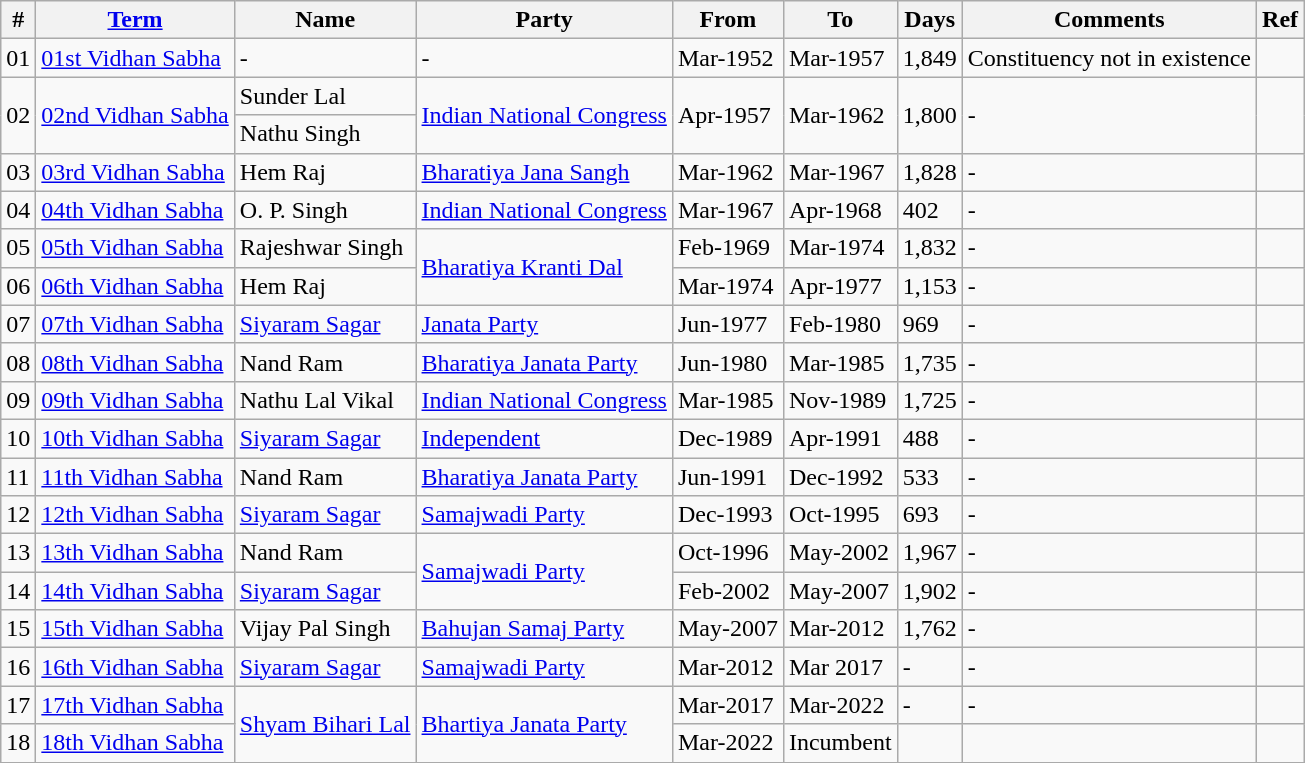<table class="wikitable sortable">
<tr>
<th>#</th>
<th><a href='#'>Term</a></th>
<th>Name</th>
<th>Party</th>
<th>From</th>
<th>To</th>
<th>Days</th>
<th>Comments</th>
<th>Ref</th>
</tr>
<tr>
<td>01</td>
<td><a href='#'>01st Vidhan Sabha</a></td>
<td>-</td>
<td>-</td>
<td>Mar-1952</td>
<td>Mar-1957</td>
<td>1,849</td>
<td>Constituency not in existence</td>
<td></td>
</tr>
<tr>
<td rowspan="2">02</td>
<td rowspan="2"><a href='#'>02nd Vidhan Sabha</a></td>
<td>Sunder  Lal</td>
<td rowspan="2"><a href='#'>Indian National Congress</a></td>
<td rowspan="2">Apr-1957</td>
<td rowspan="2">Mar-1962</td>
<td rowspan="2">1,800</td>
<td rowspan="2">-</td>
<td rowspan="2"></td>
</tr>
<tr>
<td>Nathu  Singh</td>
</tr>
<tr>
<td>03</td>
<td><a href='#'>03rd Vidhan Sabha</a></td>
<td>Hem Raj</td>
<td><a href='#'>Bharatiya Jana Sangh</a></td>
<td>Mar-1962</td>
<td>Mar-1967</td>
<td>1,828</td>
<td>-</td>
<td></td>
</tr>
<tr>
<td>04</td>
<td><a href='#'>04th Vidhan Sabha</a></td>
<td>O. P.  Singh</td>
<td><a href='#'>Indian National Congress</a></td>
<td>Mar-1967</td>
<td>Apr-1968</td>
<td>402</td>
<td>-</td>
<td></td>
</tr>
<tr>
<td>05</td>
<td><a href='#'>05th Vidhan Sabha</a></td>
<td>Rajeshwar  Singh</td>
<td rowspan="2"><a href='#'>Bharatiya Kranti Dal</a></td>
<td>Feb-1969</td>
<td>Mar-1974</td>
<td>1,832</td>
<td>-</td>
<td></td>
</tr>
<tr>
<td>06</td>
<td><a href='#'>06th Vidhan Sabha</a></td>
<td>Hem Raj</td>
<td>Mar-1974</td>
<td>Apr-1977</td>
<td>1,153</td>
<td>-</td>
<td></td>
</tr>
<tr>
<td>07</td>
<td><a href='#'>07th Vidhan Sabha</a></td>
<td><a href='#'>Siyaram Sagar</a></td>
<td><a href='#'>Janata Party</a></td>
<td>Jun-1977</td>
<td>Feb-1980</td>
<td>969</td>
<td>-</td>
<td></td>
</tr>
<tr>
<td>08</td>
<td><a href='#'>08th Vidhan Sabha</a></td>
<td>Nand Ram</td>
<td><a href='#'>Bharatiya Janata Party</a></td>
<td>Jun-1980</td>
<td>Mar-1985</td>
<td>1,735</td>
<td>-</td>
<td></td>
</tr>
<tr>
<td>09</td>
<td><a href='#'>09th Vidhan Sabha</a></td>
<td>Nathu Lal Vikal</td>
<td><a href='#'>Indian National Congress</a></td>
<td>Mar-1985</td>
<td>Nov-1989</td>
<td>1,725</td>
<td>-</td>
<td></td>
</tr>
<tr>
<td>10</td>
<td><a href='#'>10th Vidhan Sabha</a></td>
<td><a href='#'>Siyaram Sagar</a></td>
<td><a href='#'>Independent</a></td>
<td>Dec-1989</td>
<td>Apr-1991</td>
<td>488</td>
<td>-</td>
<td></td>
</tr>
<tr>
<td>11</td>
<td><a href='#'>11th Vidhan Sabha</a></td>
<td>Nand Ram</td>
<td><a href='#'>Bharatiya Janata Party</a></td>
<td>Jun-1991</td>
<td>Dec-1992</td>
<td>533</td>
<td>-</td>
<td></td>
</tr>
<tr>
<td>12</td>
<td><a href='#'>12th Vidhan Sabha</a></td>
<td><a href='#'>Siyaram Sagar</a></td>
<td><a href='#'>Samajwadi Party</a></td>
<td>Dec-1993</td>
<td>Oct-1995</td>
<td>693</td>
<td>-</td>
<td></td>
</tr>
<tr>
<td>13</td>
<td><a href='#'>13th Vidhan Sabha</a></td>
<td>Nand Ram</td>
<td rowspan="2"><a href='#'>Samajwadi Party</a></td>
<td>Oct-1996</td>
<td>May-2002</td>
<td>1,967</td>
<td>-</td>
<td></td>
</tr>
<tr>
<td>14</td>
<td><a href='#'>14th Vidhan Sabha</a></td>
<td><a href='#'>Siyaram Sagar</a></td>
<td>Feb-2002</td>
<td>May-2007</td>
<td>1,902</td>
<td>-</td>
<td></td>
</tr>
<tr>
<td>15</td>
<td><a href='#'>15th Vidhan Sabha</a></td>
<td>Vijay Pal Singh</td>
<td><a href='#'>Bahujan Samaj Party</a></td>
<td>May-2007</td>
<td>Mar-2012</td>
<td>1,762</td>
<td>-</td>
<td></td>
</tr>
<tr>
<td>16</td>
<td><a href='#'>16th Vidhan Sabha</a></td>
<td><a href='#'>Siyaram Sagar</a></td>
<td><a href='#'>Samajwadi Party</a></td>
<td>Mar-2012</td>
<td>Mar 2017</td>
<td>-</td>
<td>-</td>
<td></td>
</tr>
<tr>
<td>17</td>
<td><a href='#'>17th Vidhan Sabha</a></td>
<td rowspan="2"><a href='#'>Shyam Bihari Lal</a></td>
<td rowspan="2"><a href='#'>Bhartiya Janata Party</a></td>
<td>Mar-2017</td>
<td>Mar-2022</td>
<td>-</td>
<td>-</td>
<td></td>
</tr>
<tr>
<td>18</td>
<td><a href='#'>18th Vidhan Sabha</a></td>
<td>Mar-2022</td>
<td>Incumbent</td>
<td></td>
<td></td>
<td></td>
</tr>
<tr>
</tr>
</table>
